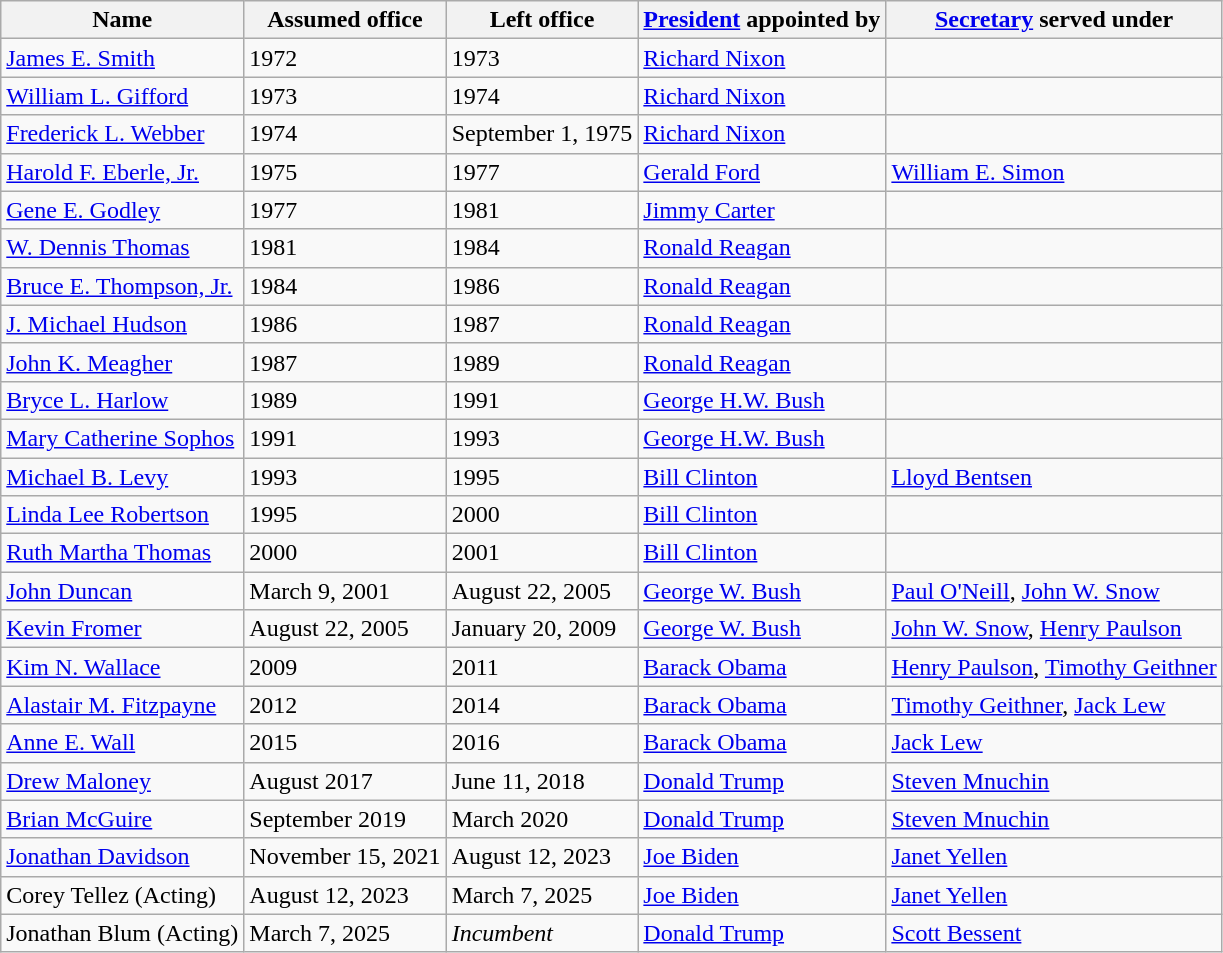<table class="wikitable">
<tr>
<th>Name</th>
<th>Assumed office</th>
<th>Left office</th>
<th><a href='#'>President</a> appointed by</th>
<th><a href='#'>Secretary</a> served under</th>
</tr>
<tr>
<td><a href='#'>James E. Smith</a></td>
<td>1972</td>
<td>1973</td>
<td><a href='#'>Richard Nixon</a></td>
<td></td>
</tr>
<tr>
<td><a href='#'>William L. Gifford</a></td>
<td>1973</td>
<td>1974</td>
<td><a href='#'>Richard Nixon</a></td>
<td></td>
</tr>
<tr>
<td><a href='#'>Frederick L. Webber</a></td>
<td>1974</td>
<td>September 1, 1975</td>
<td><a href='#'>Richard Nixon</a></td>
<td></td>
</tr>
<tr>
<td><a href='#'>Harold F. Eberle, Jr.</a></td>
<td>1975</td>
<td>1977</td>
<td><a href='#'>Gerald Ford</a></td>
<td><a href='#'>William E. Simon</a></td>
</tr>
<tr>
<td><a href='#'>Gene E. Godley</a></td>
<td>1977</td>
<td>1981</td>
<td><a href='#'>Jimmy Carter</a></td>
<td></td>
</tr>
<tr>
<td><a href='#'>W. Dennis Thomas</a></td>
<td>1981</td>
<td>1984</td>
<td><a href='#'>Ronald Reagan</a></td>
<td></td>
</tr>
<tr>
<td><a href='#'>Bruce E. Thompson, Jr.</a></td>
<td>1984</td>
<td>1986</td>
<td><a href='#'>Ronald Reagan</a></td>
<td></td>
</tr>
<tr>
<td><a href='#'>J. Michael Hudson</a></td>
<td>1986</td>
<td>1987</td>
<td><a href='#'>Ronald Reagan</a></td>
<td></td>
</tr>
<tr>
<td><a href='#'>John K. Meagher</a></td>
<td>1987</td>
<td>1989</td>
<td><a href='#'>Ronald Reagan</a></td>
<td></td>
</tr>
<tr>
<td><a href='#'>Bryce L. Harlow</a></td>
<td>1989</td>
<td>1991</td>
<td><a href='#'>George H.W. Bush</a></td>
<td></td>
</tr>
<tr>
<td><a href='#'>Mary Catherine Sophos</a></td>
<td>1991</td>
<td>1993</td>
<td><a href='#'>George H.W. Bush</a></td>
<td></td>
</tr>
<tr>
<td><a href='#'>Michael B. Levy</a></td>
<td>1993</td>
<td>1995</td>
<td><a href='#'>Bill Clinton</a></td>
<td><a href='#'>Lloyd Bentsen</a></td>
</tr>
<tr>
<td><a href='#'>Linda Lee Robertson</a></td>
<td>1995</td>
<td>2000</td>
<td><a href='#'>Bill Clinton</a></td>
<td></td>
</tr>
<tr>
<td><a href='#'>Ruth Martha Thomas</a></td>
<td>2000</td>
<td>2001</td>
<td><a href='#'>Bill Clinton</a></td>
<td></td>
</tr>
<tr>
<td><a href='#'>John Duncan</a></td>
<td>March 9, 2001</td>
<td>August 22, 2005</td>
<td><a href='#'>George W. Bush</a></td>
<td><a href='#'>Paul O'Neill</a>, <a href='#'>John W. Snow</a></td>
</tr>
<tr>
<td><a href='#'>Kevin Fromer</a></td>
<td>August 22, 2005</td>
<td>January 20, 2009</td>
<td><a href='#'>George W. Bush</a></td>
<td><a href='#'>John W. Snow</a>, <a href='#'>Henry Paulson</a></td>
</tr>
<tr>
<td><a href='#'>Kim N. Wallace</a></td>
<td>2009</td>
<td>2011</td>
<td><a href='#'>Barack Obama</a></td>
<td><a href='#'>Henry Paulson</a>, <a href='#'>Timothy Geithner</a></td>
</tr>
<tr>
<td><a href='#'>Alastair M. Fitzpayne</a></td>
<td>2012</td>
<td>2014</td>
<td><a href='#'>Barack Obama</a></td>
<td><a href='#'>Timothy Geithner</a>, <a href='#'>Jack Lew</a></td>
</tr>
<tr>
<td><a href='#'>Anne E. Wall</a></td>
<td>2015</td>
<td>2016</td>
<td><a href='#'>Barack Obama</a></td>
<td><a href='#'>Jack Lew</a></td>
</tr>
<tr>
<td><a href='#'>Drew Maloney</a></td>
<td>August 2017</td>
<td>June 11, 2018</td>
<td><a href='#'>Donald Trump</a></td>
<td><a href='#'>Steven Mnuchin</a></td>
</tr>
<tr>
<td><a href='#'>Brian McGuire</a></td>
<td>September 2019</td>
<td>March 2020</td>
<td><a href='#'>Donald Trump</a></td>
<td><a href='#'>Steven Mnuchin</a></td>
</tr>
<tr>
<td><a href='#'>Jonathan Davidson</a></td>
<td>November 15, 2021</td>
<td>August 12, 2023</td>
<td><a href='#'>Joe Biden</a></td>
<td><a href='#'>Janet Yellen</a></td>
</tr>
<tr>
<td>Corey Tellez (Acting)</td>
<td>August 12, 2023</td>
<td>March 7, 2025</td>
<td><a href='#'>Joe Biden</a></td>
<td><a href='#'>Janet Yellen</a></td>
</tr>
<tr>
<td>Jonathan Blum (Acting)</td>
<td>March 7, 2025</td>
<td><em>Incumbent</em></td>
<td><a href='#'>Donald Trump</a></td>
<td><a href='#'>Scott Bessent</a></td>
</tr>
</table>
